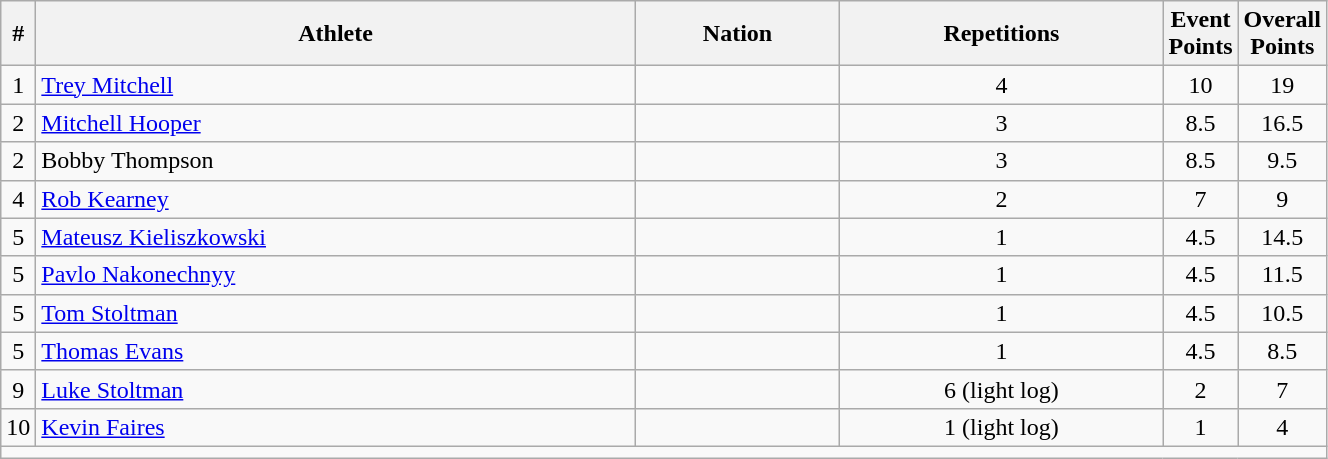<table class="wikitable sortable" style="text-align:center;width: 70%;">
<tr>
<th scope="col" style="width: 10px;">#</th>
<th scope="col">Athlete</th>
<th scope="col">Nation</th>
<th scope="col">Repetitions</th>
<th scope="col" style="width: 10px;">Event Points</th>
<th scope="col" style="width: 10px;">Overall Points</th>
</tr>
<tr>
<td>1</td>
<td align=left><a href='#'>Trey Mitchell</a></td>
<td align=left></td>
<td>4</td>
<td>10</td>
<td>19</td>
</tr>
<tr>
<td>2</td>
<td align=left><a href='#'>Mitchell Hooper</a></td>
<td align=left></td>
<td>3</td>
<td>8.5</td>
<td>16.5</td>
</tr>
<tr>
<td>2</td>
<td align=left>Bobby Thompson</td>
<td align=left></td>
<td>3</td>
<td>8.5</td>
<td>9.5</td>
</tr>
<tr>
<td>4</td>
<td align=left><a href='#'>Rob Kearney</a></td>
<td align=left></td>
<td>2</td>
<td>7</td>
<td>9</td>
</tr>
<tr>
<td>5</td>
<td align=left><a href='#'>Mateusz Kieliszkowski</a></td>
<td align=left></td>
<td>1</td>
<td>4.5</td>
<td>14.5</td>
</tr>
<tr>
<td>5</td>
<td align=left><a href='#'>Pavlo Nakonechnyy</a></td>
<td align=left></td>
<td>1</td>
<td>4.5</td>
<td>11.5</td>
</tr>
<tr>
<td>5</td>
<td align=left><a href='#'>Tom Stoltman</a></td>
<td align=left></td>
<td>1</td>
<td>4.5</td>
<td>10.5</td>
</tr>
<tr>
<td>5</td>
<td align=left><a href='#'>Thomas Evans</a></td>
<td align=left></td>
<td>1</td>
<td>4.5</td>
<td>8.5</td>
</tr>
<tr>
<td>9</td>
<td align=left><a href='#'>Luke Stoltman</a></td>
<td align=left></td>
<td>6 (light log)</td>
<td>2</td>
<td>7</td>
</tr>
<tr>
<td>10</td>
<td align=left><a href='#'>Kevin Faires</a></td>
<td align=left></td>
<td>1 (light log)</td>
<td>1</td>
<td>4</td>
</tr>
<tr class="sortbottom">
<td colspan="6"></td>
</tr>
</table>
